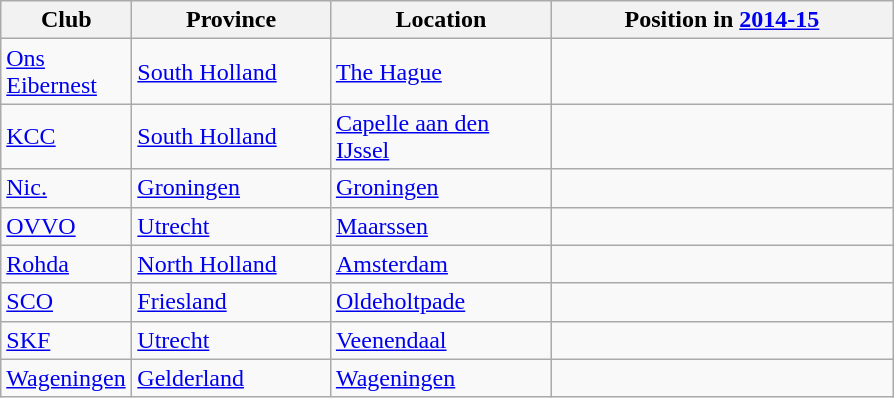<table class="wikitable sortable">
<tr>
<th width=80>Club</th>
<th width=125>Province</th>
<th width=140>Location</th>
<th width=220>Position in <a href='#'>2014-15</a></th>
</tr>
<tr>
<td><a href='#'>Ons Eibernest</a></td>
<td> <a href='#'>South Holland</a></td>
<td><a href='#'>The Hague</a></td>
<td></td>
</tr>
<tr>
<td><a href='#'>KCC</a></td>
<td> <a href='#'>South Holland</a></td>
<td><a href='#'>Capelle aan den IJssel</a></td>
<td></td>
</tr>
<tr>
<td><a href='#'>Nic.</a></td>
<td> <a href='#'>Groningen</a></td>
<td><a href='#'>Groningen</a></td>
<td></td>
</tr>
<tr>
<td><a href='#'>OVVO</a></td>
<td> <a href='#'>Utrecht</a></td>
<td><a href='#'>Maarssen</a></td>
<td></td>
</tr>
<tr>
<td><a href='#'>Rohda</a></td>
<td> <a href='#'>North Holland</a></td>
<td><a href='#'>Amsterdam</a></td>
<td></td>
</tr>
<tr>
<td><a href='#'>SCO</a></td>
<td> <a href='#'>Friesland</a></td>
<td><a href='#'>Oldeholtpade</a></td>
<td></td>
</tr>
<tr>
<td><a href='#'>SKF</a></td>
<td> <a href='#'>Utrecht</a></td>
<td><a href='#'>Veenendaal</a></td>
<td></td>
</tr>
<tr>
<td><a href='#'>Wageningen</a></td>
<td> <a href='#'>Gelderland</a></td>
<td><a href='#'>Wageningen</a></td>
<td></td>
</tr>
</table>
